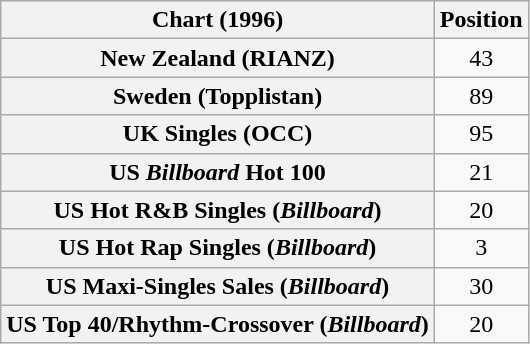<table class="wikitable sortable plainrowheaders" style="text-align:center">
<tr>
<th scope="col">Chart (1996)</th>
<th scope="col">Position</th>
</tr>
<tr>
<th scope="row">New Zealand (RIANZ)</th>
<td>43</td>
</tr>
<tr>
<th scope="row">Sweden (Topplistan)</th>
<td>89</td>
</tr>
<tr>
<th scope="row">UK Singles (OCC)</th>
<td>95</td>
</tr>
<tr>
<th scope="row">US <em>Billboard</em> Hot 100</th>
<td>21</td>
</tr>
<tr>
<th scope="row">US Hot R&B Singles (<em>Billboard</em>)</th>
<td>20</td>
</tr>
<tr>
<th scope="row">US Hot Rap Singles (<em>Billboard</em>)</th>
<td>3</td>
</tr>
<tr>
<th scope="row">US Maxi-Singles Sales (<em>Billboard</em>)</th>
<td>30</td>
</tr>
<tr>
<th scope="row">US Top 40/Rhythm-Crossover (<em>Billboard</em>)</th>
<td>20</td>
</tr>
</table>
